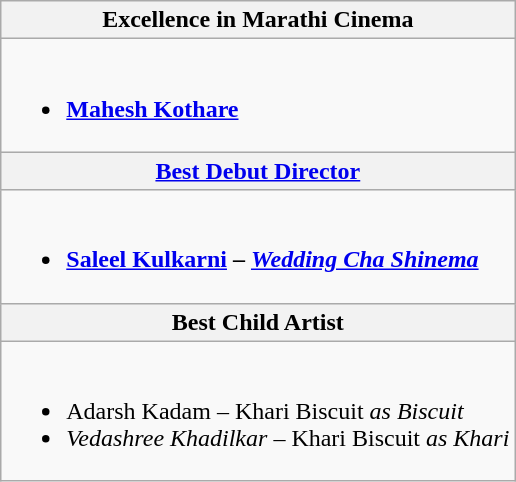<table class="wikitable">
<tr>
<th colspan=2>Excellence in Marathi Cinema</th>
</tr>
<tr>
<td colspan=2><br><ul><li><strong><a href='#'>Mahesh Kothare</a></strong></li></ul></td>
</tr>
<tr>
<th colspan=2><a href='#'>Best Debut Director</a></th>
</tr>
<tr>
<td colspan=2><br><ul><li><strong><a href='#'>Saleel Kulkarni</a> – <em><a href='#'>Wedding Cha Shinema</a><strong><em></li></ul></td>
</tr>
<tr>
<th colspan=2>Best Child Artist</th>
</tr>
<tr>
<td colspan=2><br><ul><li></strong>Adarsh Kadam – </em>Khari Biscuit<em> as Biscuit<strong></li><li></strong>Vedashree Khadilkar<strong> </strong>–<strong> </em></strong>Khari Biscuit<strong><em> </strong>as Khari<strong></li></ul></td>
</tr>
</table>
